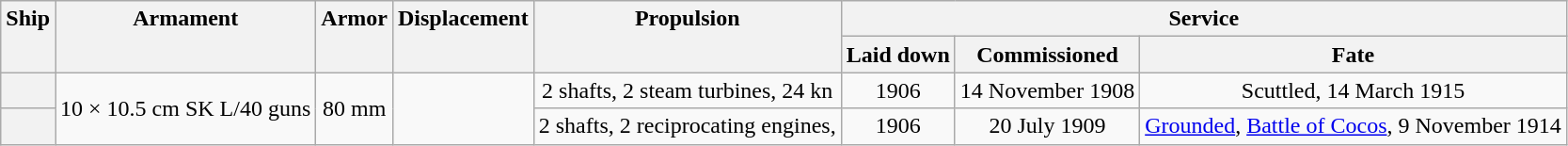<table class="wikitable plainrowheaders" style="text-align: center;">
<tr valign="top">
<th scope="col" rowspan="2">Ship</th>
<th scope="col" rowspan="2">Armament</th>
<th scope="col" rowspan="2">Armor</th>
<th scope="col" rowspan="2">Displacement</th>
<th scope="col" rowspan="2">Propulsion</th>
<th scope="col" colspan="3">Service</th>
</tr>
<tr valign="top">
<th scope="col">Laid down</th>
<th scope="col">Commissioned</th>
<th scope="col">Fate</th>
</tr>
<tr valign="center">
<th scope="row"></th>
<td rowspan="2">10 × 10.5 cm SK L/40 guns</td>
<td rowspan="2">80 mm</td>
<td rowspan="2"></td>
<td rowspan="1">2 shafts, 2 steam turbines, 24 kn</td>
<td>1906</td>
<td>14 November 1908</td>
<td>Scuttled, 14 March 1915</td>
</tr>
<tr valign="center">
<th scope="row"></th>
<td>2 shafts, 2 reciprocating engines, </td>
<td>1906</td>
<td>20 July 1909</td>
<td><a href='#'>Grounded</a>, <a href='#'>Battle of Cocos</a>, 9 November 1914</td>
</tr>
</table>
